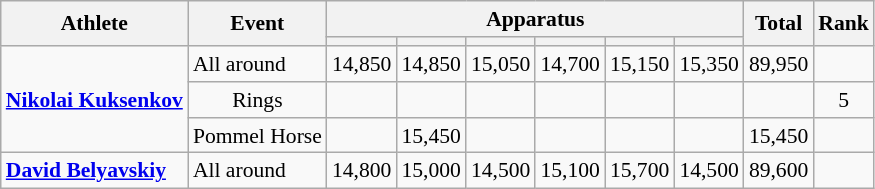<table class="wikitable" style="font-size:90%">
<tr>
<th rowspan=2>Athlete</th>
<th rowspan=2>Event</th>
<th colspan =6>Apparatus</th>
<th rowspan=2>Total</th>
<th rowspan=2>Rank</th>
</tr>
<tr style="font-size:95%">
<th></th>
<th></th>
<th></th>
<th></th>
<th></th>
<th></th>
</tr>
<tr align=center>
<td align=left rowspan=3><strong><a href='#'>Nikolai Kuksenkov</a></strong></td>
<td align=left>All around</td>
<td>14,850</td>
<td>14,850</td>
<td>15,050</td>
<td>14,700</td>
<td>15,150</td>
<td>15,350</td>
<td>89,950</td>
<td></td>
</tr>
<tr align=center>
<td alighn=left>Rings</td>
<td></td>
<td></td>
<td></td>
<td></td>
<td></td>
<td></td>
<td></td>
<td>5</td>
</tr>
<tr align=center>
<td align=left>Pommel Horse</td>
<td></td>
<td>15,450</td>
<td></td>
<td></td>
<td></td>
<td></td>
<td>15,450</td>
<td></td>
</tr>
<tr align=center>
<td align=left rowspan=3><strong><a href='#'>David Belyavskiy</a></strong></td>
<td align=left>All around</td>
<td>14,800</td>
<td>15,000</td>
<td>14,500</td>
<td>15,100</td>
<td>15,700</td>
<td>14,500</td>
<td>89,600</td>
<td></td>
</tr>
</table>
